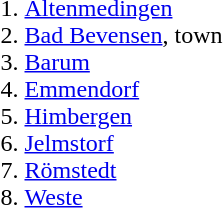<table>
<tr>
<td valign="top"><br></td>
<td valign="top"><br><ol><li><a href='#'>Altenmedingen</a></li><li><a href='#'>Bad Bevensen</a>, town</li><li><a href='#'>Barum</a></li><li><a href='#'>Emmendorf</a></li><li><a href='#'>Himbergen</a></li><li><a href='#'>Jelmstorf</a></li><li><a href='#'>Römstedt</a></li><li><a href='#'>Weste</a></li></ol></td>
</tr>
</table>
